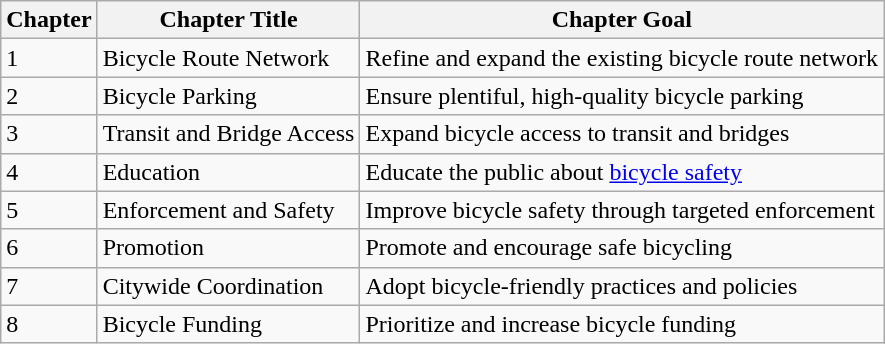<table class="wikitable">
<tr>
<th>Chapter</th>
<th>Chapter Title</th>
<th>Chapter Goal</th>
</tr>
<tr>
<td>1</td>
<td>Bicycle Route Network</td>
<td>Refine and expand the existing bicycle route network</td>
</tr>
<tr>
<td>2</td>
<td>Bicycle Parking</td>
<td>Ensure plentiful, high-quality bicycle parking</td>
</tr>
<tr>
<td>3</td>
<td>Transit and Bridge Access</td>
<td>Expand bicycle access to transit and bridges</td>
</tr>
<tr>
<td>4</td>
<td>Education</td>
<td>Educate the public about <a href='#'>bicycle safety</a></td>
</tr>
<tr>
<td>5</td>
<td>Enforcement and Safety</td>
<td>Improve bicycle safety through targeted enforcement</td>
</tr>
<tr>
<td>6</td>
<td>Promotion</td>
<td>Promote and encourage safe bicycling</td>
</tr>
<tr>
<td>7</td>
<td>Citywide Coordination</td>
<td>Adopt bicycle-friendly practices and policies</td>
</tr>
<tr>
<td>8</td>
<td>Bicycle Funding</td>
<td>Prioritize and increase bicycle funding</td>
</tr>
</table>
